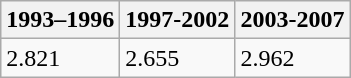<table class="wikitable">
<tr>
<th>1993–1996</th>
<th>1997-2002</th>
<th>2003-2007</th>
</tr>
<tr>
<td>2.821</td>
<td>2.655</td>
<td>2.962</td>
</tr>
</table>
